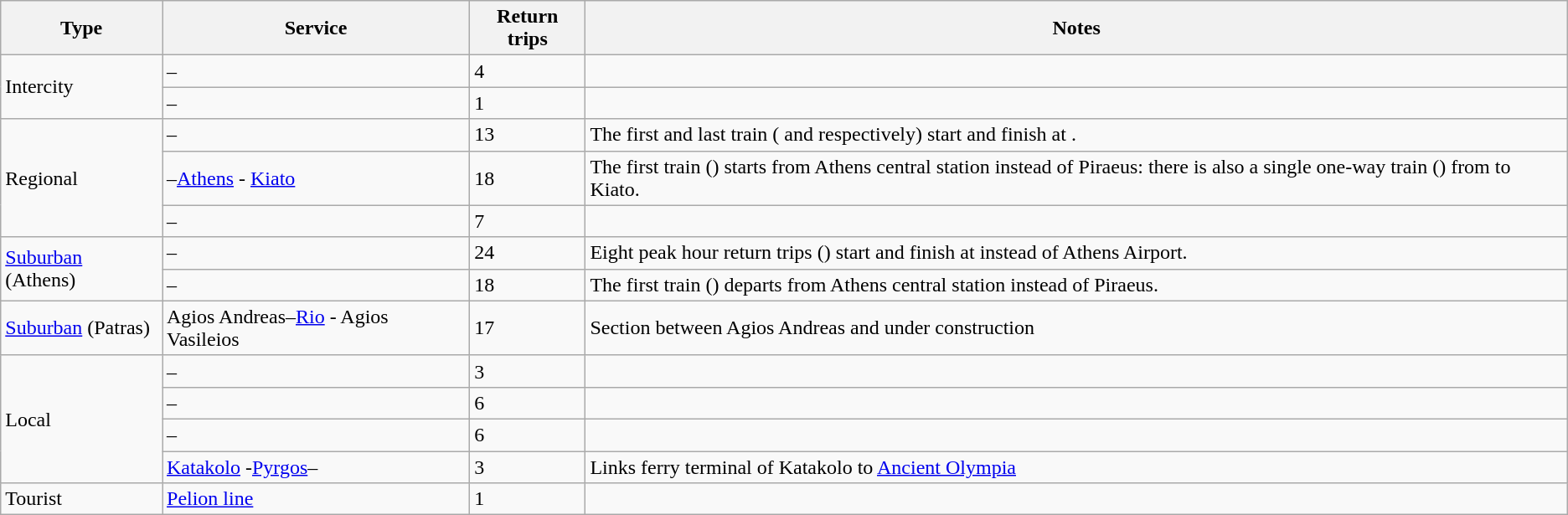<table class="wikitable">
<tr>
<th>Type</th>
<th>Service</th>
<th>Return trips</th>
<th>Notes</th>
</tr>
<tr>
<td rowspan=2>Intercity</td>
<td>–</td>
<td>4</td>
<td></td>
</tr>
<tr>
<td>–</td>
<td>1</td>
<td></td>
</tr>
<tr>
<td rowspan=3>Regional</td>
<td>–</td>
<td>13</td>
<td>The first and last train ( and  respectively) start and finish at .</td>
</tr>
<tr>
<td>–<a href='#'>Athens</a> - <a href='#'>Kiato</a></td>
<td>18</td>
<td>The first train () starts from Athens central station instead of Piraeus: there is also a single one-way train () from  to Kiato.</td>
</tr>
<tr>
<td>–</td>
<td>7</td>
<td></td>
</tr>
<tr>
<td rowspan=2><a href='#'>Suburban</a> (Athens)</td>
<td>–</td>
<td>24</td>
<td>Eight peak hour return trips () start and finish at  instead of Athens Airport.</td>
</tr>
<tr>
<td>–</td>
<td>18</td>
<td>The first train () departs from Athens central station instead of Piraeus.</td>
</tr>
<tr>
<td><a href='#'>Suburban</a> (Patras)</td>
<td>Agios Andreas–<a href='#'>Rio</a> - Agios Vasileios</td>
<td>17</td>
<td>Section between Agios Andreas and  under construction</td>
</tr>
<tr>
<td rowspan="4">Local</td>
<td>–</td>
<td>3</td>
<td></td>
</tr>
<tr>
<td>–</td>
<td>6</td>
<td></td>
</tr>
<tr>
<td>–</td>
<td>6</td>
<td></td>
</tr>
<tr>
<td><a href='#'>Katakolo</a> -<a href='#'>Pyrgos</a>–</td>
<td>3</td>
<td>Links ferry terminal of Katakolo to <a href='#'>Ancient Olympia</a></td>
</tr>
<tr>
<td>Tourist</td>
<td><a href='#'>Pelion line</a></td>
<td>1</td>
<td></td>
</tr>
</table>
